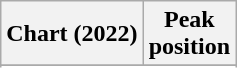<table class="wikitable sortable plainrowheaders">
<tr>
<th>Chart (2022)</th>
<th>Peak<br>position</th>
</tr>
<tr>
</tr>
<tr>
</tr>
<tr>
</tr>
<tr>
</tr>
</table>
